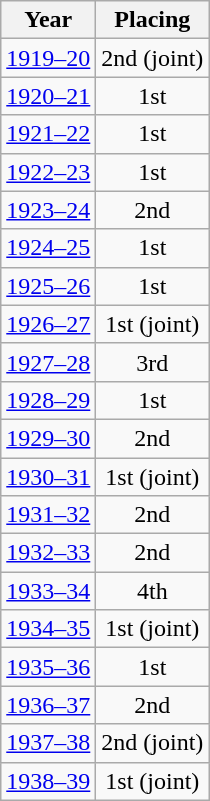<table class="wikitable sortable" style="text-align: center;">
<tr>
<th>Year</th>
<th>Placing</th>
</tr>
<tr>
<td><a href='#'>1919–20</a></td>
<td>2nd (joint)</td>
</tr>
<tr>
<td><a href='#'>1920–21</a></td>
<td>1st</td>
</tr>
<tr>
<td><a href='#'>1921–22</a></td>
<td>1st</td>
</tr>
<tr>
<td><a href='#'>1922–23</a></td>
<td>1st</td>
</tr>
<tr>
<td><a href='#'>1923–24</a></td>
<td>2nd</td>
</tr>
<tr>
<td><a href='#'>1924–25</a></td>
<td>1st</td>
</tr>
<tr>
<td><a href='#'>1925–26</a></td>
<td>1st</td>
</tr>
<tr>
<td><a href='#'>1926–27</a></td>
<td>1st (joint)</td>
</tr>
<tr>
<td><a href='#'>1927–28</a></td>
<td>3rd</td>
</tr>
<tr>
<td><a href='#'>1928–29</a></td>
<td>1st</td>
</tr>
<tr>
<td><a href='#'>1929–30</a></td>
<td>2nd</td>
</tr>
<tr>
<td><a href='#'>1930–31</a></td>
<td>1st (joint)</td>
</tr>
<tr>
<td><a href='#'>1931–32</a></td>
<td>2nd</td>
</tr>
<tr>
<td><a href='#'>1932–33</a></td>
<td>2nd</td>
</tr>
<tr>
<td><a href='#'>1933–34</a></td>
<td>4th</td>
</tr>
<tr>
<td><a href='#'>1934–35</a></td>
<td>1st (joint)</td>
</tr>
<tr>
<td><a href='#'>1935–36</a></td>
<td>1st</td>
</tr>
<tr>
<td><a href='#'>1936–37</a></td>
<td>2nd</td>
</tr>
<tr>
<td><a href='#'>1937–38</a></td>
<td>2nd (joint)</td>
</tr>
<tr>
<td><a href='#'>1938–39</a></td>
<td>1st (joint)</td>
</tr>
</table>
